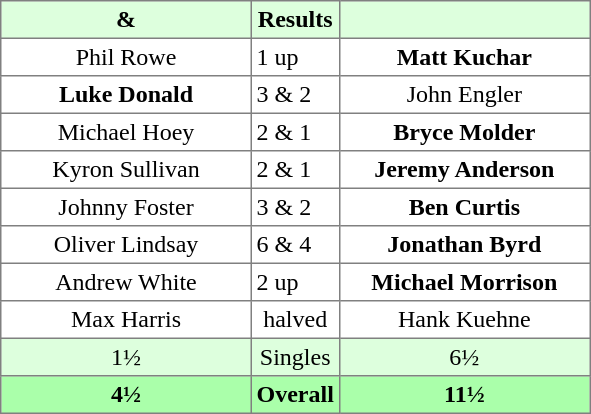<table border="1" cellpadding="3" style="border-collapse:collapse; text-align:center;">
<tr style="background:#ddffdd;">
<th width=160> & </th>
<th>Results</th>
<th width=160></th>
</tr>
<tr>
<td>Phil Rowe</td>
<td align=left> 1 up</td>
<td><strong>Matt Kuchar</strong></td>
</tr>
<tr>
<td><strong>Luke Donald</strong></td>
<td align=left> 3 & 2</td>
<td>John Engler</td>
</tr>
<tr>
<td>Michael Hoey</td>
<td align=left> 2 & 1</td>
<td><strong>Bryce Molder</strong></td>
</tr>
<tr>
<td>Kyron Sullivan</td>
<td align=left> 2 & 1</td>
<td><strong>Jeremy Anderson</strong></td>
</tr>
<tr>
<td>Johnny Foster</td>
<td align=left> 3 & 2</td>
<td><strong>Ben Curtis</strong></td>
</tr>
<tr>
<td>Oliver Lindsay</td>
<td align=left> 6 & 4</td>
<td><strong>Jonathan Byrd</strong></td>
</tr>
<tr>
<td>Andrew White</td>
<td align=left> 2 up</td>
<td><strong>Michael Morrison</strong></td>
</tr>
<tr>
<td>Max Harris</td>
<td>halved</td>
<td>Hank Kuehne</td>
</tr>
<tr style="background:#ddffdd;">
<td>1½</td>
<td>Singles</td>
<td>6½</td>
</tr>
<tr style="background:#aaffaa;">
<th>4½</th>
<th>Overall</th>
<th>11½</th>
</tr>
</table>
